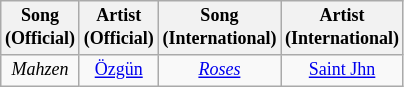<table class="wikitable" style="font-size: 9pt; text-align: center">
<tr>
<th>Song<br>(Official)</th>
<th>Artist<br>(Official)</th>
<th>Song<br>(International)</th>
<th>Artist <br>(International)</th>
</tr>
<tr>
<td><em>Mahzen</em> </td>
<td><a href='#'>Özgün</a></td>
<td><em><a href='#'>Roses</a></em> </td>
<td><a href='#'>Saint Jhn</a></td>
</tr>
</table>
